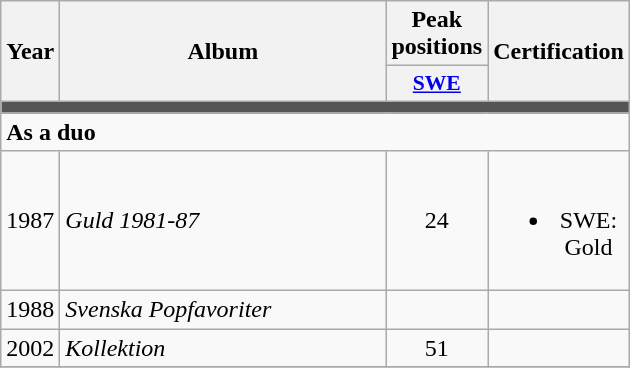<table class="wikitable">
<tr>
<th align="center" rowspan="2" width="10">Year</th>
<th align="center" rowspan="2" width="210">Album</th>
<th align="center" colspan="1" width="20">Peak positions</th>
<th align="center" rowspan="2" width="70">Certification</th>
</tr>
<tr>
<th scope="col" style="width:3em;font-size:90%;"><a href='#'>SWE</a><br></th>
</tr>
<tr>
<td colspan="4" style="background:#555;"></td>
</tr>
<tr>
<td colspan=4><strong>As a duo</strong></td>
</tr>
<tr>
<td style="text-align:center;">1987</td>
<td><em>Guld 1981-87</em></td>
<td style="text-align:center;">24</td>
<td style="text-align:center;"><br><ul><li>SWE: Gold</li></ul></td>
</tr>
<tr>
<td style="text-align:center;">1988</td>
<td><em>Svenska Popfavoriter</em></td>
<td style="text-align:center;"></td>
<td style="text-align:center;"></td>
</tr>
<tr>
<td style="text-align:center;">2002</td>
<td><em>Kollektion</em></td>
<td style="text-align:center;">51</td>
<td style="text-align:center;"></td>
</tr>
<tr>
</tr>
</table>
